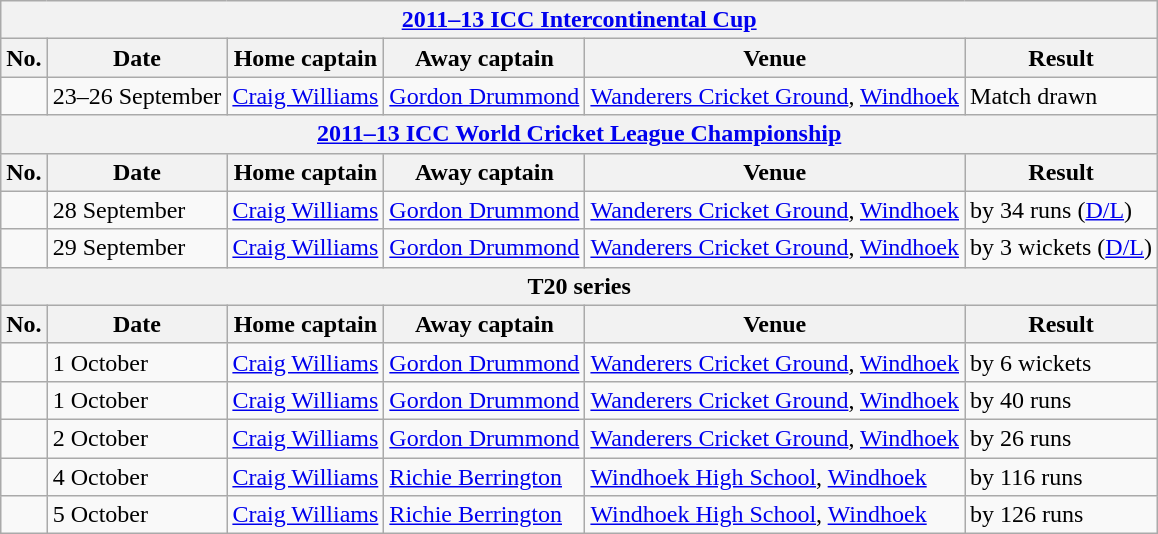<table class="wikitable">
<tr>
<th colspan="6"><a href='#'>2011–13 ICC Intercontinental Cup</a></th>
</tr>
<tr>
<th>No.</th>
<th>Date</th>
<th>Home captain</th>
<th>Away captain</th>
<th>Venue</th>
<th>Result</th>
</tr>
<tr>
<td></td>
<td>23–26 September</td>
<td><a href='#'>Craig Williams</a></td>
<td><a href='#'>Gordon Drummond</a></td>
<td><a href='#'>Wanderers Cricket Ground</a>, <a href='#'>Windhoek</a></td>
<td>Match drawn</td>
</tr>
<tr>
<th colspan="6"><a href='#'>2011–13 ICC World Cricket League Championship</a></th>
</tr>
<tr>
<th>No.</th>
<th>Date</th>
<th>Home captain</th>
<th>Away captain</th>
<th>Venue</th>
<th>Result</th>
</tr>
<tr>
<td></td>
<td>28 September</td>
<td><a href='#'>Craig Williams</a></td>
<td><a href='#'>Gordon Drummond</a></td>
<td><a href='#'>Wanderers Cricket Ground</a>, <a href='#'>Windhoek</a></td>
<td> by 34 runs (<a href='#'>D/L</a>)</td>
</tr>
<tr>
<td></td>
<td>29 September</td>
<td><a href='#'>Craig Williams</a></td>
<td><a href='#'>Gordon Drummond</a></td>
<td><a href='#'>Wanderers Cricket Ground</a>, <a href='#'>Windhoek</a></td>
<td> by 3 wickets (<a href='#'>D/L</a>)</td>
</tr>
<tr>
<th colspan="6">T20 series</th>
</tr>
<tr>
<th>No.</th>
<th>Date</th>
<th>Home captain</th>
<th>Away captain</th>
<th>Venue</th>
<th>Result</th>
</tr>
<tr>
<td></td>
<td>1 October</td>
<td><a href='#'>Craig Williams</a></td>
<td><a href='#'>Gordon Drummond</a></td>
<td><a href='#'>Wanderers Cricket Ground</a>, <a href='#'>Windhoek</a></td>
<td> by 6 wickets</td>
</tr>
<tr>
<td></td>
<td>1 October</td>
<td><a href='#'>Craig Williams</a></td>
<td><a href='#'>Gordon Drummond</a></td>
<td><a href='#'>Wanderers Cricket Ground</a>, <a href='#'>Windhoek</a></td>
<td> by 40 runs</td>
</tr>
<tr>
<td></td>
<td>2 October</td>
<td><a href='#'>Craig Williams</a></td>
<td><a href='#'>Gordon Drummond</a></td>
<td><a href='#'>Wanderers Cricket Ground</a>, <a href='#'>Windhoek</a></td>
<td> by 26 runs</td>
</tr>
<tr>
<td></td>
<td>4 October</td>
<td><a href='#'>Craig Williams</a></td>
<td><a href='#'>Richie Berrington</a></td>
<td><a href='#'>Windhoek High School</a>, <a href='#'>Windhoek</a></td>
<td> by 116 runs</td>
</tr>
<tr>
<td></td>
<td>5 October</td>
<td><a href='#'>Craig Williams</a></td>
<td><a href='#'>Richie Berrington</a></td>
<td><a href='#'>Windhoek High School</a>, <a href='#'>Windhoek</a></td>
<td> by 126 runs</td>
</tr>
</table>
